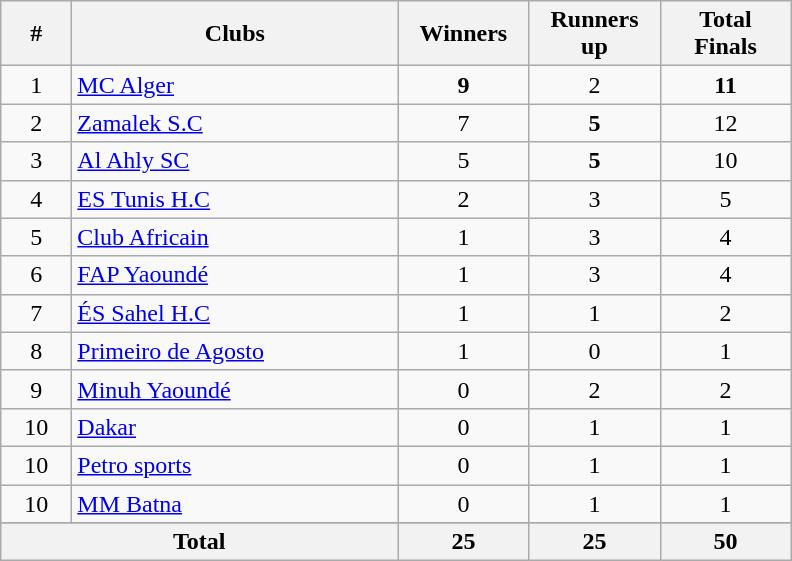<table class="wikitable">
<tr>
<th width=40>#</th>
<th width=210>Clubs</th>
<th width=80>Winners</th>
<th width=80>Runners up</th>
<th width=80>Total Finals</th>
</tr>
<tr>
<td align=center>1</td>
<td> <a href='#'>MC Alger</a></td>
<td align=center><strong>9</strong></td>
<td align=center>2</td>
<td align=center><strong>11</strong></td>
</tr>
<tr>
<td align=center>2</td>
<td> <a href='#'>Zamalek S.C</a></td>
<td align=center>7</td>
<td align=center><strong>5</strong></td>
<td align=center>12</td>
</tr>
<tr>
<td align=center>3</td>
<td> <a href='#'>Al Ahly SC</a></td>
<td align=center>5</td>
<td align=center><strong>5</strong></td>
<td align=center>10</td>
</tr>
<tr>
<td align=center>4</td>
<td> <a href='#'>ES Tunis H.C</a></td>
<td align=center>2</td>
<td align=center>3</td>
<td align=center>5</td>
</tr>
<tr>
<td align=center>5</td>
<td> <a href='#'>Club Africain</a></td>
<td align=center>1</td>
<td align=center>3</td>
<td align=center>4</td>
</tr>
<tr>
<td align=center>6</td>
<td> <a href='#'>FAP Yaoundé</a></td>
<td align=center>1</td>
<td align=center>3</td>
<td align=center>4</td>
</tr>
<tr>
<td align=center>7</td>
<td> <a href='#'>ÉS Sahel H.C</a></td>
<td align=center>1</td>
<td align=center>1</td>
<td align=center>2</td>
</tr>
<tr>
<td align=center>8</td>
<td> <a href='#'>Primeiro de Agosto</a></td>
<td align=center>1</td>
<td align=center>0</td>
<td align=center>1</td>
</tr>
<tr>
<td align=center>9</td>
<td> <a href='#'>Minuh Yaoundé</a></td>
<td align=center>0</td>
<td align=center>2</td>
<td align=center>2</td>
</tr>
<tr>
<td align=center>10</td>
<td> <a href='#'>Dakar</a></td>
<td align=center>0</td>
<td align=center>1</td>
<td align=center>1</td>
</tr>
<tr>
<td align=center>10</td>
<td> <a href='#'>Petro sports</a></td>
<td align=center>0</td>
<td align=center>1</td>
<td align=center>1</td>
</tr>
<tr>
<td align=center>10</td>
<td> <a href='#'>MM Batna</a></td>
<td align=center>0</td>
<td align=center>1</td>
<td align=center>1</td>
</tr>
<tr>
</tr>
<tr>
<th colspan=2>Total</th>
<th>25</th>
<th>25</th>
<th>50</th>
</tr>
</table>
